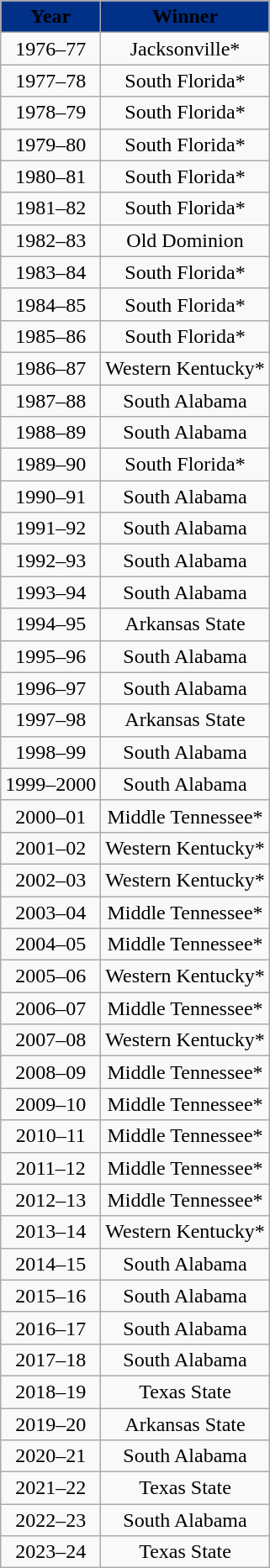<table class="wikitable sortable" style="text-align: center;">
<tr style="border-collapse:collapse" border="0">
<th style="background:#003087;"><span> Year</span></th>
<th style="background:#003087;"><span>Winner</span></th>
</tr>
<tr>
<td>1976–77</td>
<td>Jacksonville*</td>
</tr>
<tr>
<td>1977–78</td>
<td>South Florida*</td>
</tr>
<tr>
<td>1978–79</td>
<td>South Florida*</td>
</tr>
<tr>
<td>1979–80</td>
<td style="text-align:center;">South Florida*</td>
</tr>
<tr>
<td>1980–81</td>
<td style="text-align:center;">South Florida*</td>
</tr>
<tr>
<td>1981–82</td>
<td style="text-align:center;">South Florida*</td>
</tr>
<tr>
<td>1982–83</td>
<td style="text-align:center;">Old Dominion</td>
</tr>
<tr>
<td>1983–84</td>
<td>South Florida*</td>
</tr>
<tr>
<td>1984–85</td>
<td>South Florida*</td>
</tr>
<tr>
<td>1985–86</td>
<td>South Florida*</td>
</tr>
<tr>
<td>1986–87</td>
<td>Western Kentucky*</td>
</tr>
<tr>
<td>1987–88</td>
<td>South Alabama</td>
</tr>
<tr>
<td>1988–89</td>
<td style="text-align:center;">South Alabama</td>
</tr>
<tr>
<td>1989–90</td>
<td style="text-align:center;">South Florida*</td>
</tr>
<tr>
<td>1990–91</td>
<td style="text-align:center;">South Alabama</td>
</tr>
<tr>
<td>1991–92</td>
<td style="text-align:center;">South Alabama</td>
</tr>
<tr>
<td>1992–93</td>
<td>South Alabama</td>
</tr>
<tr>
<td>1993–94</td>
<td>South Alabama</td>
</tr>
<tr>
<td>1994–95</td>
<td>Arkansas State</td>
</tr>
<tr>
<td>1995–96</td>
<td>South Alabama</td>
</tr>
<tr>
<td>1996–97</td>
<td>South Alabama</td>
</tr>
<tr>
<td>1997–98</td>
<td>Arkansas State</td>
</tr>
<tr>
<td>1998–99</td>
<td>South Alabama</td>
</tr>
<tr>
<td>1999–2000</td>
<td>South Alabama</td>
</tr>
<tr>
<td>2000–01</td>
<td>Middle Tennessee*</td>
</tr>
<tr>
<td>2001–02</td>
<td>Western Kentucky*</td>
</tr>
<tr>
<td>2002–03</td>
<td>Western Kentucky*</td>
</tr>
<tr>
<td>2003–04</td>
<td>Middle Tennessee*</td>
</tr>
<tr>
<td>2004–05</td>
<td>Middle Tennessee*</td>
</tr>
<tr>
<td>2005–06</td>
<td>Western Kentucky*</td>
</tr>
<tr>
<td>2006–07</td>
<td>Middle Tennessee*</td>
</tr>
<tr>
<td>2007–08</td>
<td>Western Kentucky*</td>
</tr>
<tr>
<td>2008–09</td>
<td>Middle Tennessee*</td>
</tr>
<tr>
<td>2009–10</td>
<td>Middle Tennessee*</td>
</tr>
<tr>
<td>2010–11</td>
<td>Middle Tennessee*</td>
</tr>
<tr>
<td>2011–12</td>
<td>Middle Tennessee*</td>
</tr>
<tr>
<td>2012–13</td>
<td>Middle Tennessee*</td>
</tr>
<tr>
<td>2013–14</td>
<td>Western Kentucky*</td>
</tr>
<tr>
<td>2014–15</td>
<td>South Alabama</td>
</tr>
<tr>
<td>2015–16</td>
<td>South Alabama</td>
</tr>
<tr>
<td>2016–17</td>
<td>South Alabama</td>
</tr>
<tr>
<td>2017–18</td>
<td>South Alabama</td>
</tr>
<tr>
<td>2018–19</td>
<td>Texas State</td>
</tr>
<tr>
<td>2019–20</td>
<td>Arkansas State</td>
</tr>
<tr>
<td>2020–21</td>
<td>South Alabama</td>
</tr>
<tr>
<td>2021–22</td>
<td>Texas State</td>
</tr>
<tr>
<td>2022–23</td>
<td>South Alabama</td>
</tr>
<tr>
<td>2023–24</td>
<td>Texas State</td>
</tr>
</table>
